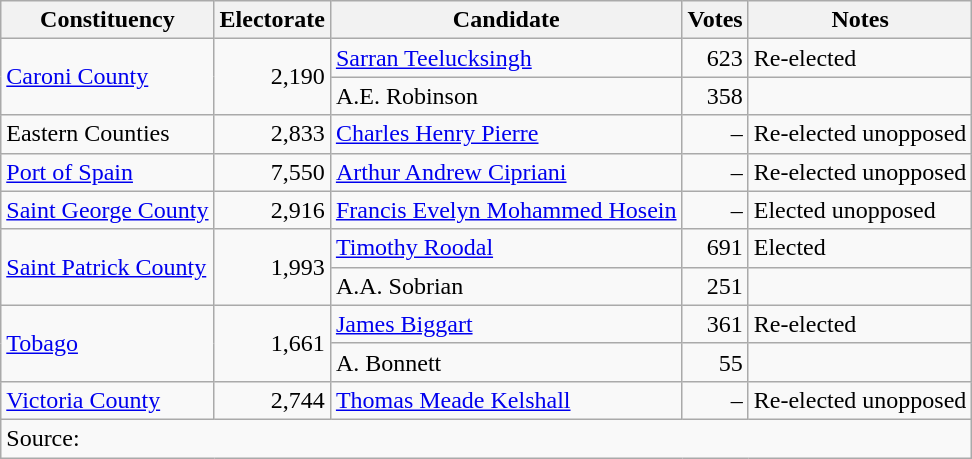<table class=wikitable>
<tr>
<th>Constituency</th>
<th>Electorate</th>
<th>Candidate</th>
<th>Votes</th>
<th>Notes</th>
</tr>
<tr>
<td rowspan=2><a href='#'>Caroni County</a></td>
<td rowspan=2 align=right>2,190</td>
<td><a href='#'>Sarran Teelucksingh</a></td>
<td align=right>623</td>
<td>Re-elected</td>
</tr>
<tr>
<td>A.E. Robinson</td>
<td align=right>358</td>
<td></td>
</tr>
<tr>
<td>Eastern Counties</td>
<td align=right>2,833</td>
<td><a href='#'>Charles Henry Pierre</a></td>
<td align=right>–</td>
<td>Re-elected unopposed</td>
</tr>
<tr>
<td><a href='#'>Port of Spain</a></td>
<td align=right>7,550</td>
<td><a href='#'>Arthur Andrew Cipriani</a></td>
<td align=right>–</td>
<td>Re-elected unopposed</td>
</tr>
<tr>
<td><a href='#'>Saint George County</a></td>
<td align=right>2,916</td>
<td><a href='#'>Francis Evelyn Mohammed Hosein</a></td>
<td align=right>–</td>
<td>Elected unopposed</td>
</tr>
<tr>
<td rowspan=2><a href='#'>Saint Patrick County</a></td>
<td rowspan=2 align=right>1,993</td>
<td><a href='#'>Timothy Roodal</a></td>
<td align=right>691</td>
<td>Elected</td>
</tr>
<tr>
<td>A.A. Sobrian</td>
<td align=right>251</td>
<td></td>
</tr>
<tr>
<td rowspan=2><a href='#'>Tobago</a></td>
<td rowspan=2 align=right>1,661</td>
<td><a href='#'>James Biggart</a></td>
<td align=right>361</td>
<td>Re-elected</td>
</tr>
<tr>
<td>A. Bonnett</td>
<td align=right>55</td>
<td></td>
</tr>
<tr>
<td><a href='#'>Victoria County</a></td>
<td align=right>2,744</td>
<td><a href='#'>Thomas Meade Kelshall</a></td>
<td align=right>–</td>
<td>Re-elected unopposed</td>
</tr>
<tr>
<td colspan=5>Source: </td>
</tr>
</table>
